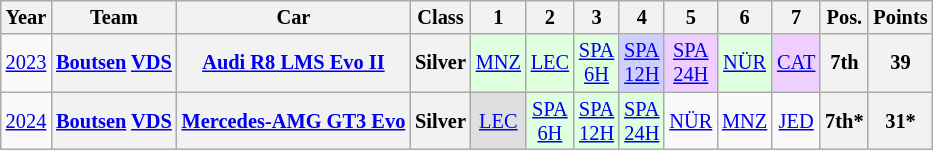<table class="wikitable" border="1" style="text-align:center; font-size:85%;">
<tr>
<th>Year</th>
<th>Team</th>
<th>Car</th>
<th>Class</th>
<th>1</th>
<th>2</th>
<th>3</th>
<th>4</th>
<th>5</th>
<th>6</th>
<th>7</th>
<th>Pos.</th>
<th>Points</th>
</tr>
<tr>
<td><a href='#'>2023</a></td>
<th nowrap><a href='#'>Boutsen</a> <a href='#'>VDS</a></th>
<th nowrap><a href='#'>Audi R8 LMS Evo II</a></th>
<th>Silver</th>
<td style="background:#DFFFDF;"><a href='#'>MNZ</a><br></td>
<td style="background:#DFFFDF;"><a href='#'>LEC</a><br></td>
<td style="background:#DFFFDF;"><a href='#'>SPA<br>6H</a><br></td>
<td style="background:#CFCFFF;"><a href='#'>SPA<br>12H</a><br></td>
<td style="background:#EFCFFF;"><a href='#'>SPA<br>24H</a><br></td>
<td style="background:#DFFFDF;"><a href='#'>NÜR</a><br></td>
<td style="background:#EFCFFF;"><a href='#'>CAT</a><br></td>
<th>7th</th>
<th>39</th>
</tr>
<tr>
<td><a href='#'>2024</a></td>
<th><a href='#'>Boutsen</a> <a href='#'>VDS</a></th>
<th><a href='#'>Mercedes-AMG GT3 Evo</a></th>
<th>Silver</th>
<td style="background:#DFDFDF;"><a href='#'>LEC</a><br></td>
<td style="background:#DFFFDF;"><a href='#'>SPA<br>6H</a><br></td>
<td style="background:#DFFFDF;"><a href='#'>SPA<br>12H</a><br></td>
<td style="background:#DFFFDF;"><a href='#'>SPA<br>24H</a><br></td>
<td style="background:#;"><a href='#'>NÜR</a><br></td>
<td style="background:#;"><a href='#'>MNZ</a><br></td>
<td style="background:#;"><a href='#'>JED</a><br></td>
<th style="background:#;">7th*</th>
<th style="background:#;">31*</th>
</tr>
</table>
